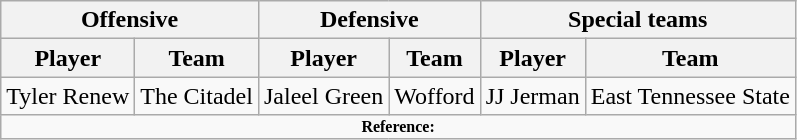<table class="wikitable" border="1">
<tr>
<th colspan="2">Offensive</th>
<th colspan="2">Defensive</th>
<th colspan="2">Special teams</th>
</tr>
<tr>
<th>Player</th>
<th>Team</th>
<th>Player</th>
<th>Team</th>
<th>Player</th>
<th>Team</th>
</tr>
<tr>
<td>Tyler Renew</td>
<td>The Citadel</td>
<td>Jaleel Green</td>
<td>Wofford</td>
<td>JJ Jerman</td>
<td>East Tennessee State</td>
</tr>
<tr>
<td colspan="8" style="font-size: 8pt" align="center"><strong>Reference: </strong></td>
</tr>
</table>
